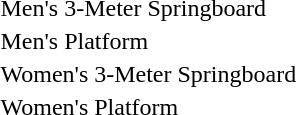<table>
<tr>
<td>Men's 3-Meter Springboard</td>
<td></td>
<td></td>
<td></td>
</tr>
<tr>
<td>Men's Platform</td>
<td></td>
<td></td>
<td></td>
</tr>
<tr>
<td>Women's 3-Meter Springboard</td>
<td></td>
<td></td>
<td></td>
</tr>
<tr>
<td>Women's Platform</td>
<td></td>
<td></td>
<td></td>
</tr>
</table>
